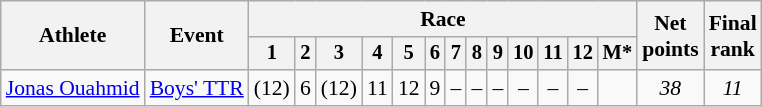<table class="wikitable" style="text-align:center;font-size:90%">
<tr>
<th rowspan=2>Athlete</th>
<th rowspan=2>Event</th>
<th colspan=13>Race</th>
<th rowspan=2>Net<br>points</th>
<th rowspan=2>Final <br>rank</th>
</tr>
<tr style="font-size:95%">
<th>1</th>
<th>2</th>
<th>3</th>
<th>4</th>
<th>5</th>
<th>6</th>
<th>7</th>
<th>8</th>
<th>9</th>
<th>10</th>
<th>11</th>
<th>12</th>
<th>M*</th>
</tr>
<tr>
<td align=left><a href='#'>Jonas Ouahmid</a></td>
<td align=left><a href='#'>Boys' TTR</a></td>
<td>(12)</td>
<td>6</td>
<td>(12)</td>
<td>11</td>
<td>12</td>
<td>9</td>
<td>–</td>
<td>–</td>
<td>–</td>
<td>–</td>
<td>–</td>
<td>–</td>
<td></td>
<td><em>38</em></td>
<td><em>11</em></td>
</tr>
</table>
